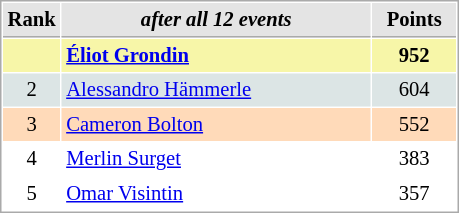<table cellspacing="1" cellpadding="3" style="border:1px solid #AAAAAA;font-size:86%">
<tr style="background-color: #E4E4E4;">
<th style="border-bottom:1px solid #AAAAAA; width: 10px;">Rank</th>
<th style="border-bottom:1px solid #AAAAAA; width: 200px;"><em>after all 12 events</em></th>
<th style="border-bottom:1px solid #AAAAAA; width: 50px;">Points</th>
</tr>
<tr style="background:#f7f6a8;">
<td align=center></td>
<td> <strong><a href='#'>Éliot Grondin</a></strong></td>
<td align=center><strong>952</strong></td>
</tr>
<tr style="background:#dce5e5;">
<td align=center>2</td>
<td> <a href='#'>Alessandro Hämmerle</a></td>
<td align=center>604</td>
</tr>
<tr style="background:#ffdab9;">
<td align=center>3</td>
<td> <a href='#'>Cameron Bolton</a></td>
<td align=center>552</td>
</tr>
<tr>
<td align=center>4</td>
<td> <a href='#'>Merlin Surget</a></td>
<td align=center>383</td>
</tr>
<tr>
<td align=center>5</td>
<td> <a href='#'>Omar Visintin</a></td>
<td align=center>357</td>
</tr>
</table>
